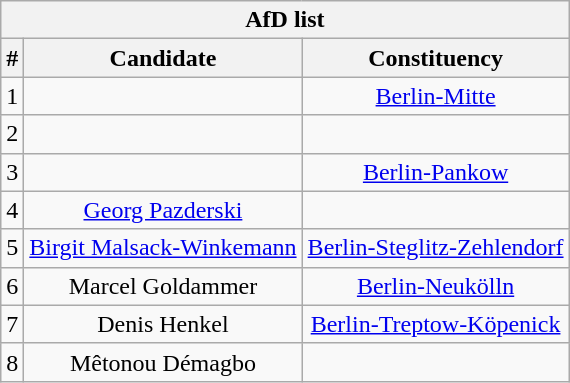<table class="wikitable mw-collapsible mw-collapsed" style="text-align:center">
<tr>
<th colspan=3>AfD list</th>
</tr>
<tr>
<th>#</th>
<th>Candidate</th>
<th>Constituency</th>
</tr>
<tr>
<td>1</td>
<td></td>
<td><a href='#'>Berlin-Mitte</a></td>
</tr>
<tr>
<td>2</td>
<td></td>
<td></td>
</tr>
<tr>
<td>3</td>
<td></td>
<td><a href='#'>Berlin-Pankow</a></td>
</tr>
<tr>
<td>4</td>
<td><a href='#'>Georg Pazderski</a></td>
<td></td>
</tr>
<tr>
<td>5</td>
<td><a href='#'>Birgit Malsack-Winkemann</a></td>
<td><a href='#'>Berlin-Steglitz-Zehlendorf</a></td>
</tr>
<tr>
<td>6</td>
<td>Marcel Goldammer</td>
<td><a href='#'>Berlin-Neukölln</a></td>
</tr>
<tr>
<td>7</td>
<td>Denis Henkel</td>
<td><a href='#'>Berlin-Treptow-Köpenick</a></td>
</tr>
<tr>
<td>8</td>
<td>Mêtonou Démagbo</td>
<td></td>
</tr>
</table>
